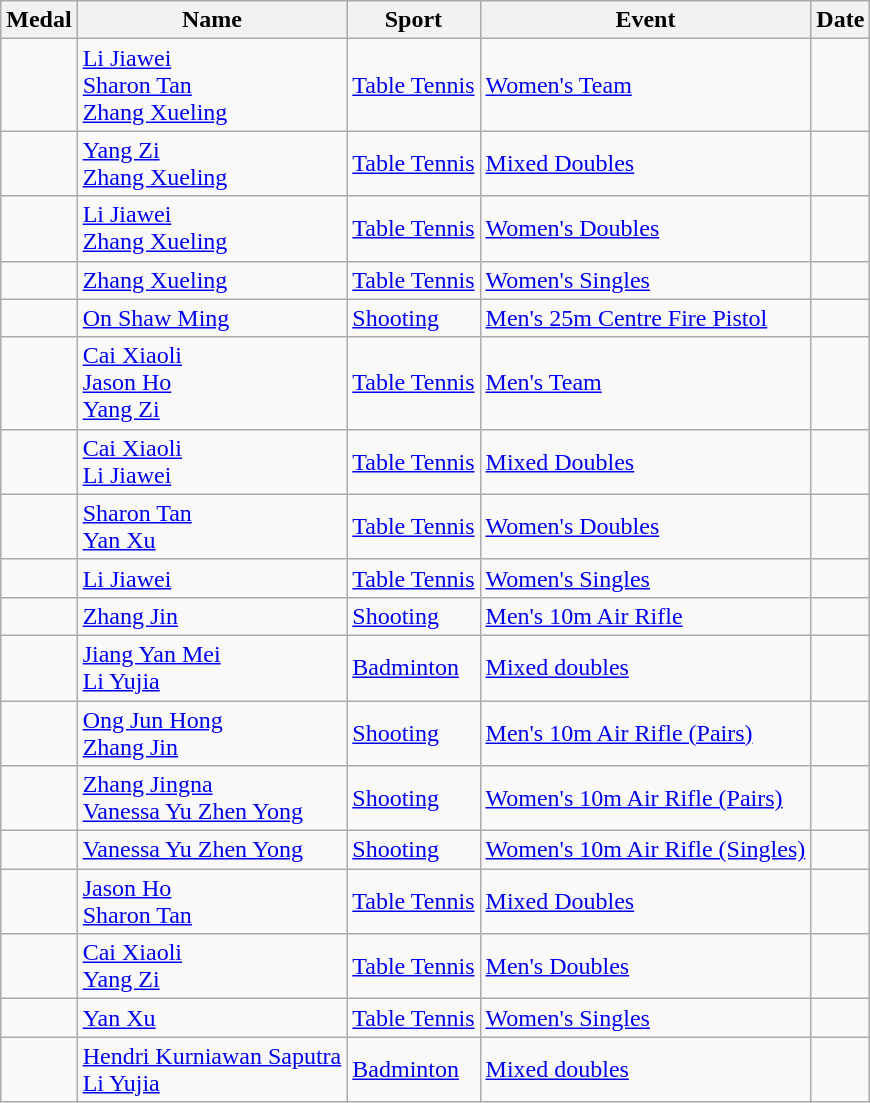<table class="wikitable sortable" style="font-size:100%">
<tr>
<th>Medal</th>
<th>Name</th>
<th>Sport</th>
<th>Event</th>
<th>Date</th>
</tr>
<tr>
<td></td>
<td><a href='#'>Li Jiawei</a><br><a href='#'>Sharon Tan</a><br><a href='#'>Zhang Xueling</a></td>
<td><a href='#'>Table Tennis</a></td>
<td><a href='#'>Women's Team</a></td>
<td></td>
</tr>
<tr>
<td></td>
<td><a href='#'>Yang Zi</a><br><a href='#'>Zhang Xueling</a></td>
<td><a href='#'>Table Tennis</a></td>
<td><a href='#'>Mixed Doubles</a></td>
<td></td>
</tr>
<tr>
<td></td>
<td><a href='#'>Li Jiawei</a><br><a href='#'>Zhang Xueling</a></td>
<td><a href='#'>Table Tennis</a></td>
<td><a href='#'>Women's Doubles</a></td>
<td></td>
</tr>
<tr>
<td></td>
<td><a href='#'>Zhang Xueling</a></td>
<td><a href='#'>Table Tennis</a></td>
<td><a href='#'>Women's Singles</a></td>
<td></td>
</tr>
<tr>
<td></td>
<td><a href='#'>On Shaw Ming</a></td>
<td><a href='#'>Shooting</a></td>
<td><a href='#'>Men's 25m Centre Fire Pistol</a></td>
<td></td>
</tr>
<tr>
<td></td>
<td><a href='#'>Cai Xiaoli</a><br><a href='#'>Jason Ho</a><br><a href='#'>Yang Zi</a></td>
<td><a href='#'>Table Tennis</a></td>
<td><a href='#'>Men's Team</a></td>
<td></td>
</tr>
<tr>
<td></td>
<td><a href='#'>Cai Xiaoli</a><br><a href='#'>Li Jiawei</a></td>
<td><a href='#'>Table Tennis</a></td>
<td><a href='#'>Mixed Doubles</a></td>
<td></td>
</tr>
<tr>
<td></td>
<td><a href='#'>Sharon Tan</a><br><a href='#'>Yan Xu</a></td>
<td><a href='#'>Table Tennis</a></td>
<td><a href='#'>Women's Doubles</a></td>
<td></td>
</tr>
<tr>
<td></td>
<td><a href='#'>Li Jiawei</a></td>
<td><a href='#'>Table Tennis</a></td>
<td><a href='#'>Women's Singles</a></td>
<td></td>
</tr>
<tr>
<td></td>
<td><a href='#'>Zhang Jin</a></td>
<td><a href='#'>Shooting</a></td>
<td><a href='#'>Men's 10m Air Rifle</a></td>
<td></td>
</tr>
<tr>
<td></td>
<td><a href='#'>Jiang Yan Mei</a><br><a href='#'>Li Yujia</a></td>
<td><a href='#'>Badminton</a></td>
<td><a href='#'>Mixed doubles</a></td>
<td></td>
</tr>
<tr>
<td></td>
<td><a href='#'>Ong Jun Hong</a><br><a href='#'>Zhang Jin</a></td>
<td><a href='#'>Shooting</a></td>
<td><a href='#'>Men's 10m Air Rifle (Pairs)</a></td>
<td></td>
</tr>
<tr>
<td></td>
<td><a href='#'>Zhang Jingna</a><br><a href='#'>Vanessa Yu Zhen Yong</a></td>
<td><a href='#'>Shooting</a></td>
<td><a href='#'>Women's 10m Air Rifle (Pairs)</a></td>
<td></td>
</tr>
<tr>
<td></td>
<td><a href='#'>Vanessa Yu Zhen Yong</a></td>
<td><a href='#'>Shooting</a></td>
<td><a href='#'>Women's 10m Air Rifle (Singles)</a></td>
<td></td>
</tr>
<tr>
<td></td>
<td><a href='#'>Jason Ho</a><br><a href='#'>Sharon Tan</a></td>
<td><a href='#'>Table Tennis</a></td>
<td><a href='#'>Mixed Doubles</a></td>
<td></td>
</tr>
<tr>
<td></td>
<td><a href='#'>Cai Xiaoli</a><br><a href='#'>Yang Zi</a></td>
<td><a href='#'>Table Tennis</a></td>
<td><a href='#'>Men's Doubles</a></td>
<td></td>
</tr>
<tr>
<td></td>
<td><a href='#'>Yan Xu</a></td>
<td><a href='#'>Table Tennis</a></td>
<td><a href='#'>Women's Singles</a></td>
<td></td>
</tr>
<tr>
<td></td>
<td><a href='#'>Hendri Kurniawan Saputra</a><br><a href='#'>Li Yujia</a></td>
<td><a href='#'>Badminton</a></td>
<td><a href='#'>Mixed doubles</a></td>
<td></td>
</tr>
</table>
